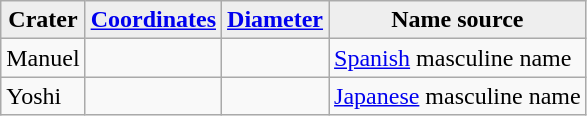<table class="wikitable">
<tr>
<th style="background:#eeeeee;">Crater</th>
<th style="background:#eeeeee;"><a href='#'>Coordinates</a></th>
<th style="background:#eeeeee;"><a href='#'>Diameter</a></th>
<th style="background:#eeeeee;">Name source</th>
</tr>
<tr>
<td>Manuel</td>
<td></td>
<td align="right"></td>
<td><a href='#'>Spanish</a> masculine name</td>
</tr>
<tr>
<td>Yoshi</td>
<td></td>
<td align="right"></td>
<td><a href='#'>Japanese</a> masculine name</td>
</tr>
</table>
